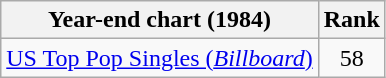<table class="wikitable sortable">
<tr>
<th>Year-end chart (1984)</th>
<th>Rank</th>
</tr>
<tr>
<td><a href='#'>US Top Pop Singles (<em>Billboard</em>)</a></td>
<td align="center">58</td>
</tr>
</table>
